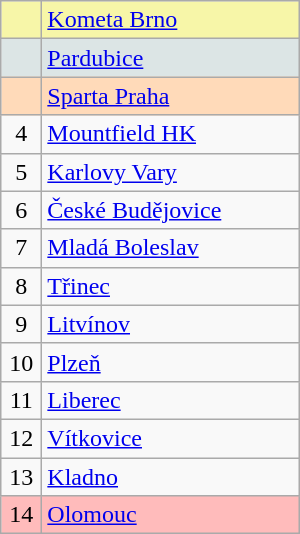<table class="wikitable" style="width:200px;">
<tr style="background:#F7F6A8;">
<td align=center style="width:20px;"></td>
<td><a href='#'>Kometa Brno</a></td>
</tr>
<tr style="background:#DCE5E5;">
<td align=center></td>
<td><a href='#'>Pardubice</a></td>
</tr>
<tr style="background:#FFDAB9;">
<td align=center></td>
<td><a href='#'>Sparta Praha</a></td>
</tr>
<tr>
<td align=center>4</td>
<td><a href='#'>Mountfield HK</a></td>
</tr>
<tr>
<td align=center>5</td>
<td><a href='#'>Karlovy Vary</a></td>
</tr>
<tr>
<td align=center>6</td>
<td><a href='#'>České Budějovice</a></td>
</tr>
<tr>
<td align=center>7</td>
<td><a href='#'>Mladá Boleslav</a></td>
</tr>
<tr>
<td align=center>8</td>
<td><a href='#'>Třinec</a></td>
</tr>
<tr>
<td align=center>9</td>
<td><a href='#'>Litvínov</a></td>
</tr>
<tr>
<td align=center>10</td>
<td><a href='#'>Plzeň</a></td>
</tr>
<tr>
<td align=center>11</td>
<td><a href='#'>Liberec</a></td>
</tr>
<tr>
<td align=center>12</td>
<td><a href='#'>Vítkovice</a></td>
</tr>
<tr>
<td align=center>13</td>
<td><a href='#'>Kladno</a></td>
</tr>
<tr style="background:#ffbbbb;">
<td align=center>14</td>
<td><a href='#'>Olomouc</a></td>
</tr>
</table>
